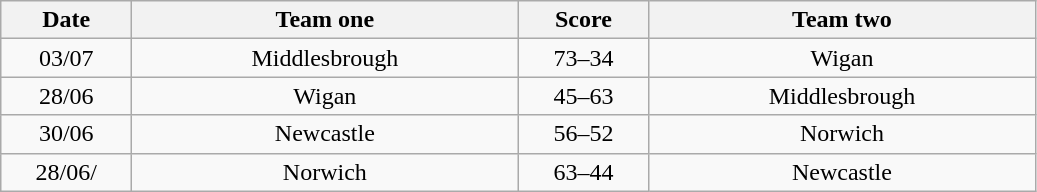<table class="wikitable" style="text-align: center">
<tr>
<th width=80>Date</th>
<th width=250>Team one</th>
<th width=80>Score</th>
<th width=250>Team two</th>
</tr>
<tr>
<td>03/07</td>
<td>Middlesbrough</td>
<td>73–34</td>
<td>Wigan</td>
</tr>
<tr>
<td>28/06</td>
<td>Wigan</td>
<td>45–63</td>
<td>Middlesbrough</td>
</tr>
<tr>
<td>30/06</td>
<td>Newcastle</td>
<td>56–52</td>
<td>Norwich</td>
</tr>
<tr>
<td>28/06/</td>
<td>Norwich</td>
<td>63–44</td>
<td>Newcastle</td>
</tr>
</table>
